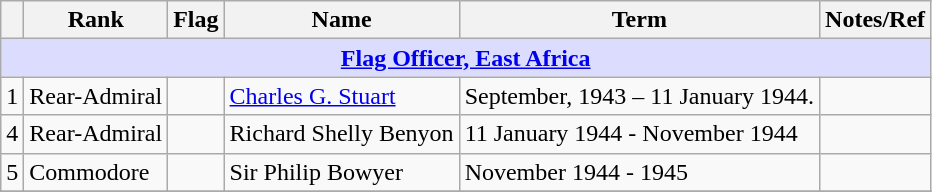<table class="wikitable">
<tr>
<th></th>
<th>Rank</th>
<th>Flag</th>
<th>Name</th>
<th>Term</th>
<th>Notes/Ref</th>
</tr>
<tr>
<td colspan="6" align="center" style="background:#dcdcfe;"><strong><a href='#'>Flag Officer, East Africa</a></strong></td>
</tr>
<tr>
<td>1</td>
<td>Rear-Admiral</td>
<td></td>
<td><a href='#'>Charles G. Stuart</a></td>
<td>September, 1943 – 11 January 1944.</td>
<td></td>
</tr>
<tr>
<td>4</td>
<td>Rear-Admiral</td>
<td></td>
<td>Richard Shelly Benyon</td>
<td>11 January 1944 - November 1944</td>
<td></td>
</tr>
<tr>
<td>5</td>
<td>Commodore</td>
<td></td>
<td>Sir Philip Bowyer</td>
<td>November 1944 - 1945</td>
<td></td>
</tr>
<tr>
</tr>
</table>
